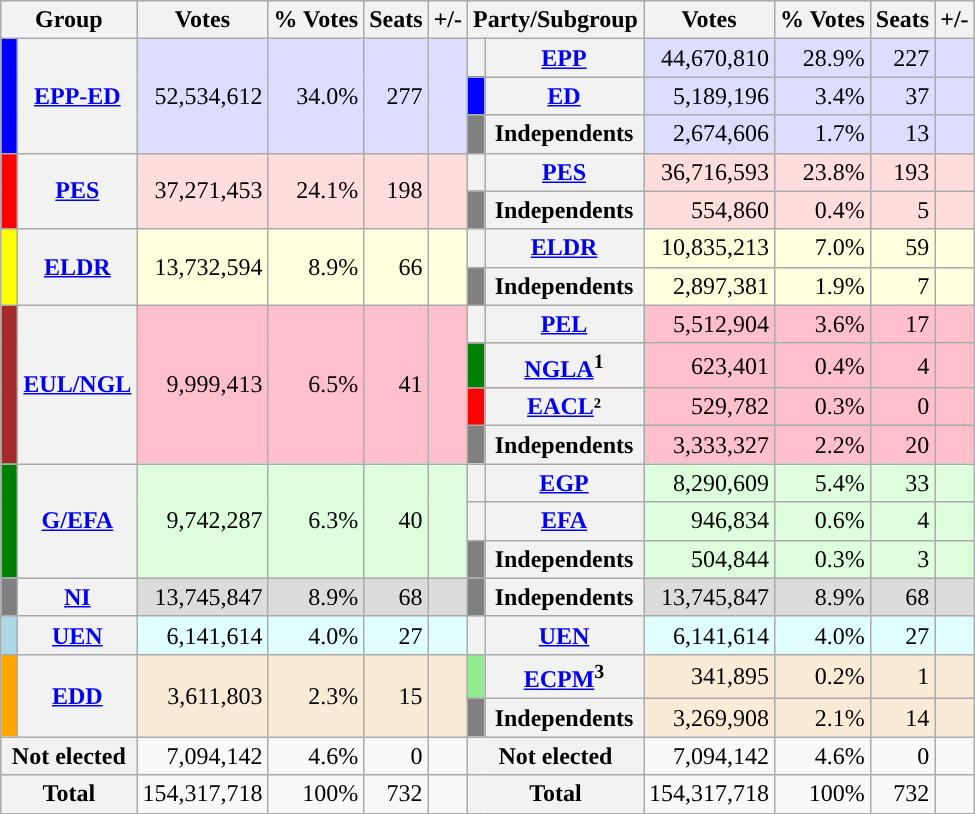<table class="wikitable" style="text-align:right">
<tr>
<th colspan="2">Group</th>
<th>Votes</th>
<th>% Votes</th>
<th>Seats</th>
<th>+/-</th>
<th colspan="2">Party/Subgroup</th>
<th>Votes</th>
<th>% Votes</th>
<th>Seats</th>
<th>+/-</th>
</tr>
<tr BGCOLOR="#ddddff">
<th rowspan="3" style="background-color:blue"> </th>
<th rowspan="3"><a href='#'>EPP-ED</a></th>
<td rowspan="3">52,534,612</td>
<td rowspan="3">34.0%</td>
<td rowspan="3">277</td>
<td rowspan="3"> </td>
<th style="background-color:"> </th>
<th><a href='#'>EPP</a></th>
<td>44,670,810</td>
<td>28.9%</td>
<td>227</td>
<td> </td>
</tr>
<tr BGCOLOR="#ddddff">
<th style="background-color:blue; width: 3px;"> </th>
<th><a href='#'>ED</a></th>
<td>5,189,196</td>
<td>3.4%</td>
<td>37</td>
<td> </td>
</tr>
<tr BGCOLOR="#ddddff">
<th style="background-color:gray; width: 3px;"> </th>
<th>Independents</th>
<td>2,674,606</td>
<td>1.7%</td>
<td>13</td>
<td> </td>
</tr>
<tr BGCOLOR="#ffdddd">
<th rowspan="2" style="background-color:red; width:3px;"> </th>
<th rowspan="2"><a href='#'>PES</a></th>
<td rowspan="2">37,271,453</td>
<td rowspan="2">24.1%</td>
<td rowspan="2">198</td>
<td rowspan="2"> </td>
<th style="background-color:"> </th>
<th><a href='#'>PES</a></th>
<td>36,716,593</td>
<td>23.8%</td>
<td>193</td>
<td> </td>
</tr>
<tr BGCOLOR="#ffdddd">
<th style="background-color:gray; width: 3px;"> </th>
<th>Independents</th>
<td>554,860</td>
<td>0.4%</td>
<td>5</td>
<td> </td>
</tr>
<tr BGCOLOR="#ffffdd">
<th rowspan="2" style="background-color:yellow; width:3px;"> </th>
<th rowspan="2"><a href='#'>ELDR</a></th>
<td rowspan="2">13,732,594</td>
<td rowspan="2">8.9%</td>
<td rowspan="2">66</td>
<td rowspan="2"> </td>
<th style="background-color:"> </th>
<th><a href='#'>ELDR</a></th>
<td>10,835,213</td>
<td>7.0%</td>
<td>59</td>
<td> </td>
</tr>
<tr BGCOLOR="#ffffdd">
<th style="background-color:gray; width: 3px;"> </th>
<th>Independents</th>
<td>2,897,381</td>
<td>1.9%</td>
<td>7</td>
<td> </td>
</tr>
<tr BGCOLOR="#ffc0cb">
<th rowspan="4" style="background-color:brown; width: 3px;"> </th>
<th rowspan="4"><a href='#'>EUL/NGL</a></th>
<td rowspan="4">9,999,413</td>
<td rowspan="4">6.5%</td>
<td rowspan="4">41</td>
<td rowspan="4"> </td>
<th style="background-color:"> </th>
<th><a href='#'>PEL</a></th>
<td>5,512,904</td>
<td>3.6%</td>
<td>17</td>
<td> </td>
</tr>
<tr BGCOLOR="#ffc0cb">
<th style="background-color:green; width: 3px;"> </th>
<th><a href='#'>NGLA</a><sup>1</sup></th>
<td>623,401</td>
<td>0.4%</td>
<td>4</td>
<td> </td>
</tr>
<tr BGCOLOR="#ffc0cb">
<th style="background-color:red; width: 3px;"> </th>
<th><a href='#'>EACL</a>²</th>
<td>529,782</td>
<td>0.3%</td>
<td>0</td>
<td> </td>
</tr>
<tr BGCOLOR="#ffc0cb">
<th style="background-color:gray; width: 3px;"> </th>
<th>Independents</th>
<td>3,333,327</td>
<td>2.2%</td>
<td>20</td>
<td> </td>
</tr>
<tr BGCOLOR="#ddffdd">
<th rowspan="3" style="background-color:green; width: 3px;"> </th>
<th rowspan="3"><a href='#'>G/EFA</a></th>
<td rowspan="3">9,742,287</td>
<td rowspan="3">6.3%</td>
<td rowspan="3">40</td>
<td rowspan="3"> </td>
<th style="background-color:"> </th>
<th><a href='#'>EGP</a></th>
<td>8,290,609</td>
<td>5.4%</td>
<td>33</td>
<td> </td>
</tr>
<tr BGCOLOR="#ddffdd">
<th style="background-color:"> </th>
<th><a href='#'>EFA</a></th>
<td>946,834</td>
<td>0.6%</td>
<td>4</td>
<td> </td>
</tr>
<tr BGCOLOR="#ddffdd">
<th style="background-color:gray; width: 3px;"> </th>
<th>Independents</th>
<td>504,844</td>
<td>0.3%</td>
<td>3</td>
<td> </td>
</tr>
<tr BGCOLOR="#dcdcdc">
<th style="background-color:gray; width: 3px;"> </th>
<th><a href='#'>NI</a></th>
<td>13,745,847</td>
<td>8.9%</td>
<td>68</td>
<td> </td>
<th style="background-color:gray; width: 3px;"> </th>
<th>Independents</th>
<td>13,745,847</td>
<td>8.9%</td>
<td>68</td>
<td> </td>
</tr>
<tr BGCOLOR="#e0ffff">
<th style="background-color:lightblue; width: 3px;"> </th>
<th><a href='#'>UEN</a></th>
<td>6,141,614</td>
<td>4.0%</td>
<td>27</td>
<td> </td>
<th style="background-color:"> </th>
<th><a href='#'>UEN</a></th>
<td>6,141,614</td>
<td>4.0%</td>
<td>27</td>
<td> </td>
</tr>
<tr BGCOLOR="#faebd7">
<th rowspan="2" style="background-color:orange; width: 3px;"> </th>
<th rowspan="2"><a href='#'>EDD</a></th>
<td rowspan="2">3,611,803</td>
<td rowspan="2">2.3%</td>
<td rowspan="2">15</td>
<td rowspan="2"> </td>
<th style="background-color:lightgreen; width: 3px;"> </th>
<th><a href='#'>ECPM</a><sup>3</sup></th>
<td>341,895</td>
<td>0.2%</td>
<td>1</td>
<td> </td>
</tr>
<tr BGCOLOR="#faebd7">
<th style="background-color:gray; width: 3px;"> </th>
<th>Independents</th>
<td>3,269,908</td>
<td>2.1%</td>
<td>14</td>
<td> </td>
</tr>
<tr>
<th colspan="2">Not elected</th>
<td>7,094,142</td>
<td>4.6%</td>
<td>0</td>
<td> </td>
<th colspan="2">Not elected</th>
<td>7,094,142</td>
<td>4.6%</td>
<td>0</td>
<td> </td>
</tr>
<tr>
<th colspan="2">Total</th>
<td>154,317,718</td>
<td>100%</td>
<td>732</td>
<td> </td>
<th colspan="2">Total</th>
<td>154,317,718</td>
<td>100%</td>
<td>732</td>
<td> </td>
</tr>
</table>
